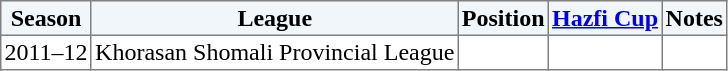<table border="1" cellpadding="2" style="border-collapse:collapse; text-align:center; font-size:normal;">
<tr style="background:#f0f6fa;">
<th>Season</th>
<th>League</th>
<th>Position</th>
<th><a href='#'>Hazfi Cup</a></th>
<th>Notes</th>
</tr>
<tr>
<td>2011–12</td>
<td>Khorasan Shomali Provincial League</td>
<td></td>
<td></td>
<td></td>
</tr>
</table>
